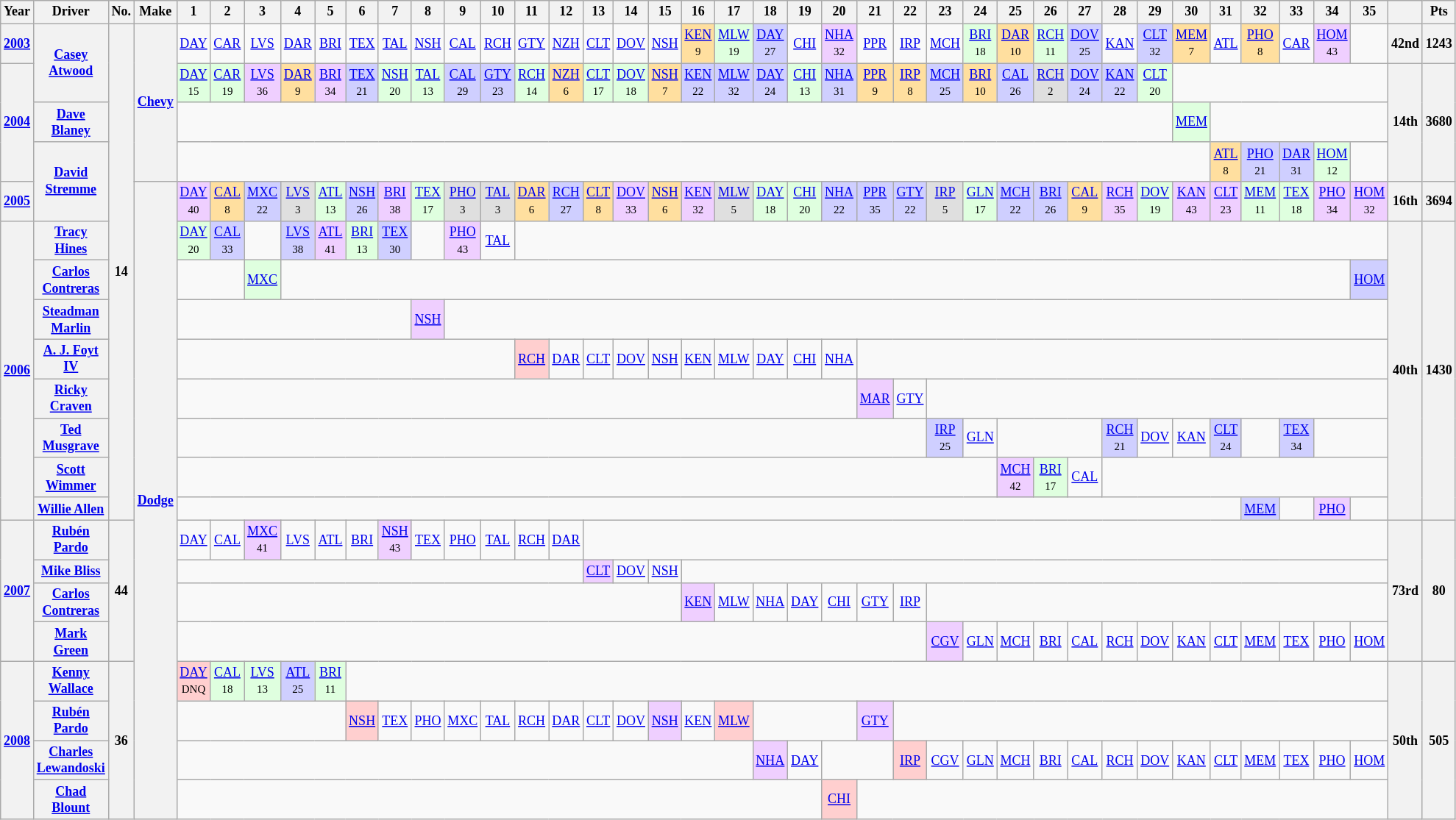<table class="wikitable" style="text-align:center; font-size:75%">
<tr>
<th>Year</th>
<th>Driver</th>
<th>No.</th>
<th>Make</th>
<th>1</th>
<th>2</th>
<th>3</th>
<th>4</th>
<th>5</th>
<th>6</th>
<th>7</th>
<th>8</th>
<th>9</th>
<th>10</th>
<th>11</th>
<th>12</th>
<th>13</th>
<th>14</th>
<th>15</th>
<th>16</th>
<th>17</th>
<th>18</th>
<th>19</th>
<th>20</th>
<th>21</th>
<th>22</th>
<th>23</th>
<th>24</th>
<th>25</th>
<th>26</th>
<th>27</th>
<th>28</th>
<th>29</th>
<th>30</th>
<th>31</th>
<th>32</th>
<th>33</th>
<th>34</th>
<th>35</th>
<th></th>
<th>Pts</th>
</tr>
<tr>
<th><a href='#'>2003</a></th>
<th rowspan=2><a href='#'>Casey Atwood</a></th>
<th rowspan=13>14</th>
<th rowspan=4><a href='#'>Chevy</a></th>
<td><a href='#'>DAY</a></td>
<td><a href='#'>CAR</a></td>
<td><a href='#'>LVS</a></td>
<td><a href='#'>DAR</a></td>
<td><a href='#'>BRI</a></td>
<td><a href='#'>TEX</a></td>
<td><a href='#'>TAL</a></td>
<td><a href='#'>NSH</a></td>
<td><a href='#'>CAL</a></td>
<td><a href='#'>RCH</a></td>
<td><a href='#'>GTY</a></td>
<td><a href='#'>NZH</a></td>
<td><a href='#'>CLT</a></td>
<td><a href='#'>DOV</a></td>
<td><a href='#'>NSH</a></td>
<td style="background:#FFDF9F;"><a href='#'>KEN</a><br><small>9</small></td>
<td style="background:#DFFFDF;"><a href='#'>MLW</a><br><small>19</small></td>
<td style="background:#CFCFFF;"><a href='#'>DAY</a><br><small>27</small></td>
<td><a href='#'>CHI</a></td>
<td style="background:#EFCFFF;"><a href='#'>NHA</a><br><small>32</small></td>
<td><a href='#'>PPR</a></td>
<td><a href='#'>IRP</a></td>
<td><a href='#'>MCH</a></td>
<td style="background:#DFFFDF;"><a href='#'>BRI</a><br><small>18</small></td>
<td style="background:#FFDF9F;"><a href='#'>DAR</a><br><small>10</small></td>
<td style="background:#DFFFDF;"><a href='#'>RCH</a><br><small>11</small></td>
<td style="background:#CFCFFF;"><a href='#'>DOV</a><br><small>25</small></td>
<td><a href='#'>KAN</a></td>
<td style="background:#CFCFFF;"><a href='#'>CLT</a><br><small>32</small></td>
<td style="background:#FFDF9F;"><a href='#'>MEM</a><br><small>7</small></td>
<td><a href='#'>ATL</a></td>
<td style="background:#FFDF9F;"><a href='#'>PHO</a><br><small>8</small></td>
<td><a href='#'>CAR</a></td>
<td style="background:#EFCFFF;"><a href='#'>HOM</a><br><small>43</small></td>
<td></td>
<th>42nd</th>
<th>1243</th>
</tr>
<tr>
<th rowspan=3><a href='#'>2004</a></th>
<td style="background:#DFFFDF;"><a href='#'>DAY</a><br><small>15</small></td>
<td style="background:#DFFFDF;"><a href='#'>CAR</a><br><small>19</small></td>
<td style="background:#EFCFFF;"><a href='#'>LVS</a><br><small>36</small></td>
<td style="background:#FFDF9F;"><a href='#'>DAR</a><br><small>9</small></td>
<td style="background:#EFCFFF;"><a href='#'>BRI</a><br><small>34</small></td>
<td style="background:#CFCFFF;"><a href='#'>TEX</a><br><small>21</small></td>
<td style="background:#DFFFDF;"><a href='#'>NSH</a><br><small>20</small></td>
<td style="background:#DFFFDF;"><a href='#'>TAL</a><br><small>13</small></td>
<td style="background:#CFCFFF;"><a href='#'>CAL</a><br><small>29</small></td>
<td style="background:#CFCFFF;"><a href='#'>GTY</a><br><small>23</small></td>
<td style="background:#DFFFDF;"><a href='#'>RCH</a><br><small>14</small></td>
<td style="background:#FFDF9F;"><a href='#'>NZH</a><br><small>6</small></td>
<td style="background:#DFFFDF;"><a href='#'>CLT</a><br><small>17</small></td>
<td style="background:#DFFFDF;"><a href='#'>DOV</a><br><small>18</small></td>
<td style="background:#FFDF9F;"><a href='#'>NSH</a><br><small>7</small></td>
<td style="background:#CFCFFF;"><a href='#'>KEN</a><br><small>22</small></td>
<td style="background:#CFCFFF;"><a href='#'>MLW</a><br><small>32</small></td>
<td style="background:#CFCFFF;"><a href='#'>DAY</a><br><small>24</small></td>
<td style="background:#DFFFDF;"><a href='#'>CHI</a><br><small>13</small></td>
<td style="background:#CFCFFF;"><a href='#'>NHA</a><br><small>31</small></td>
<td style="background:#FFDF9F;"><a href='#'>PPR</a><br><small>9</small></td>
<td style="background:#FFDF9F;"><a href='#'>IRP</a><br><small>8</small></td>
<td style="background:#CFCFFF;"><a href='#'>MCH</a><br><small>25</small></td>
<td style="background:#FFDF9F;"><a href='#'>BRI</a><br><small>10</small></td>
<td style="background:#CFCFFF;"><a href='#'>CAL</a><br><small>26</small></td>
<td style="background:#DFDFDF;"><a href='#'>RCH</a><br><small>2</small></td>
<td style="background:#CFCFFF;"><a href='#'>DOV</a><br><small>24</small></td>
<td style="background:#CFCFFF;"><a href='#'>KAN</a><br><small>22</small></td>
<td style="background:#DFFFDF;"><a href='#'>CLT</a><br><small>20</small></td>
<td colspan=6></td>
<th rowspan=3>14th</th>
<th rowspan=3>3680</th>
</tr>
<tr>
<th><a href='#'>Dave Blaney</a></th>
<td colspan=29></td>
<td style="background:#DFFFDF;"><a href='#'>MEM</a><br></td>
<td colspan=5></td>
</tr>
<tr>
<th rowspan=2><a href='#'>David Stremme</a></th>
<td colspan=30></td>
<td style="background:#FFDF9F;"><a href='#'>ATL</a><br><small>8</small></td>
<td style="background:#CFCFFF;"><a href='#'>PHO</a><br><small>21</small></td>
<td style="background:#CFCFFF;"><a href='#'>DAR</a><br><small>31</small></td>
<td style="background:#DFFFDF;"><a href='#'>HOM</a><br><small>12</small></td>
<td></td>
</tr>
<tr>
<th><a href='#'>2005</a></th>
<th rowspan=17><a href='#'>Dodge</a></th>
<td style="background:#EFCFFF;"><a href='#'>DAY</a><br><small>40</small></td>
<td style="background:#FFDF9F;"><a href='#'>CAL</a><br><small>8</small></td>
<td style="background:#CFCFFF;"><a href='#'>MXC</a><br><small>22</small></td>
<td style="background:#DFDFDF;"><a href='#'>LVS</a><br><small>3</small></td>
<td style="background:#DFFFDF;"><a href='#'>ATL</a><br><small>13</small></td>
<td style="background:#CFCFFF;"><a href='#'>NSH</a><br><small>26</small></td>
<td style="background:#EFCFFF;"><a href='#'>BRI</a><br><small>38</small></td>
<td style="background:#DFFFDF;"><a href='#'>TEX</a><br><small>17</small></td>
<td style="background:#DFDFDF;"><a href='#'>PHO</a><br><small>3</small></td>
<td style="background:#DFDFDF;"><a href='#'>TAL</a><br><small>3</small></td>
<td style="background:#FFDF9F;"><a href='#'>DAR</a><br><small>6</small></td>
<td style="background:#CFCFFF;"><a href='#'>RCH</a><br><small>27</small></td>
<td style="background:#FFDF9F;"><a href='#'>CLT</a><br><small>8</small></td>
<td style="background:#EFCFFF;"><a href='#'>DOV</a><br><small>33</small></td>
<td style="background:#FFDF9F;"><a href='#'>NSH</a><br><small>6</small></td>
<td style="background:#EFCFFF;"><a href='#'>KEN</a><br><small>32</small></td>
<td style="background:#DFDFDF;"><a href='#'>MLW</a><br><small>5</small></td>
<td style="background:#DFFFDF;"><a href='#'>DAY</a><br><small>18</small></td>
<td style="background:#DFFFDF;"><a href='#'>CHI</a><br><small>20</small></td>
<td style="background:#CFCFFF;"><a href='#'>NHA</a><br><small>22</small></td>
<td style="background:#CFCFFF;"><a href='#'>PPR</a><br><small>35</small></td>
<td style="background:#CFCFFF;"><a href='#'>GTY</a><br><small>22</small></td>
<td style="background:#DFDFDF;"><a href='#'>IRP</a><br><small>5</small></td>
<td style="background:#DFFFDF;"><a href='#'>GLN</a><br><small>17</small></td>
<td style="background:#CFCFFF;"><a href='#'>MCH</a><br><small>22</small></td>
<td style="background:#CFCFFF;"><a href='#'>BRI</a><br><small>26</small></td>
<td style="background:#FFDF9F;"><a href='#'>CAL</a><br><small>9</small></td>
<td style="background:#EFCFFF;"><a href='#'>RCH</a><br><small>35</small></td>
<td style="background:#DFFFDF;"><a href='#'>DOV</a><br><small>19</small></td>
<td style="background:#EFCFFF;"><a href='#'>KAN</a><br><small>43</small></td>
<td style="background:#EFCFFF;"><a href='#'>CLT</a><br><small>23</small></td>
<td style="background:#DFFFDF;"><a href='#'>MEM</a><br><small>11</small></td>
<td style="background:#DFFFDF;"><a href='#'>TEX</a><br><small>18</small></td>
<td style="background:#EFCFFF;"><a href='#'>PHO</a><br><small>34</small></td>
<td style="background:#EFCFFF;"><a href='#'>HOM</a><br><small>32</small></td>
<th>16th</th>
<th>3694</th>
</tr>
<tr>
<th rowspan=8><a href='#'>2006</a></th>
<th><a href='#'>Tracy Hines</a></th>
<td style="background:#DFFFDF;"><a href='#'>DAY</a><br><small>20</small></td>
<td style="background:#CFCFFF;"><a href='#'>CAL</a><br><small>33</small></td>
<td></td>
<td style="background:#CFCFFF;"><a href='#'>LVS</a><br><small>38</small></td>
<td style="background:#EFCFFF;"><a href='#'>ATL</a><br><small>41</small></td>
<td style="background:#DFFFDF;"><a href='#'>BRI</a><br><small>13</small></td>
<td style="background:#CFCFFF;"><a href='#'>TEX</a><br><small>30</small></td>
<td></td>
<td style="background:#EFCFFF;"><a href='#'>PHO</a><br><small>43</small></td>
<td><a href='#'>TAL</a></td>
<td colspan=25></td>
<th rowspan=8>40th</th>
<th rowspan=8>1430</th>
</tr>
<tr>
<th><a href='#'>Carlos Contreras</a></th>
<td colspan=2></td>
<td style="background:#DFFFDF;"><a href='#'>MXC</a><br></td>
<td colspan=31></td>
<td style="background:#CFCFFF;"><a href='#'>HOM</a><br></td>
</tr>
<tr>
<th><a href='#'>Steadman Marlin</a></th>
<td colspan=7></td>
<td style="background:#EFCFFF;"><a href='#'>NSH</a><br></td>
<td colspan=27></td>
</tr>
<tr>
<th><a href='#'>A. J. Foyt IV</a></th>
<td colspan=10></td>
<td style="background:#FFCFCF;"><a href='#'>RCH</a><br></td>
<td><a href='#'>DAR</a></td>
<td><a href='#'>CLT</a></td>
<td><a href='#'>DOV</a></td>
<td><a href='#'>NSH</a></td>
<td><a href='#'>KEN</a></td>
<td><a href='#'>MLW</a></td>
<td><a href='#'>DAY</a></td>
<td><a href='#'>CHI</a></td>
<td><a href='#'>NHA</a></td>
<td colspan=15></td>
</tr>
<tr>
<th><a href='#'>Ricky Craven</a></th>
<td colspan=20></td>
<td style="background:#EFCFFF;"><a href='#'>MAR</a><br></td>
<td><a href='#'>GTY</a></td>
<td colspan=13></td>
</tr>
<tr>
<th><a href='#'>Ted Musgrave</a></th>
<td colspan=22></td>
<td style="background:#CFCFFF;"><a href='#'>IRP</a><br><small>25</small></td>
<td><a href='#'>GLN</a></td>
<td colspan=3></td>
<td style="background:#CFCFFF;"><a href='#'>RCH</a><br><small>21</small></td>
<td><a href='#'>DOV</a></td>
<td><a href='#'>KAN</a></td>
<td style="background:#CFCFFF;"><a href='#'>CLT</a><br><small>24</small></td>
<td></td>
<td style="background:#CFCFFF;"><a href='#'>TEX</a><br><small>34</small></td>
<td colspan=2></td>
</tr>
<tr>
<th><a href='#'>Scott Wimmer</a></th>
<td colspan=24></td>
<td style="background:#EFCFFF;"><a href='#'>MCH</a><br><small>42</small></td>
<td style="background:#DFFFDF;"><a href='#'>BRI</a><br><small>17</small></td>
<td><a href='#'>CAL</a></td>
<td colspan=8></td>
</tr>
<tr>
<th><a href='#'>Willie Allen</a></th>
<td colspan=31></td>
<td style="background:#CFCFFF;"><a href='#'>MEM</a><br></td>
<td></td>
<td style="background:#EFCFFF;"><a href='#'>PHO</a><br></td>
<td></td>
</tr>
<tr>
<th rowspan=4><a href='#'>2007</a></th>
<th><a href='#'>Rubén Pardo</a></th>
<th rowspan=4>44</th>
<td><a href='#'>DAY</a></td>
<td><a href='#'>CAL</a></td>
<td style="background:#EFCFFF;"><a href='#'>MXC</a><br><small>41</small></td>
<td><a href='#'>LVS</a></td>
<td><a href='#'>ATL</a></td>
<td><a href='#'>BRI</a></td>
<td style="background:#EFCFFF;"><a href='#'>NSH</a><br><small>43</small></td>
<td><a href='#'>TEX</a></td>
<td><a href='#'>PHO</a></td>
<td><a href='#'>TAL</a></td>
<td><a href='#'>RCH</a></td>
<td><a href='#'>DAR</a></td>
<td colspan=23></td>
<th rowspan=4>73rd</th>
<th rowspan=4>80</th>
</tr>
<tr>
<th><a href='#'>Mike Bliss</a></th>
<td colspan=12></td>
<td style="background:#EFCFFF;"><a href='#'>CLT</a><br></td>
<td><a href='#'>DOV</a></td>
<td><a href='#'>NSH</a></td>
<td colspan=20></td>
</tr>
<tr>
<th><a href='#'>Carlos Contreras</a></th>
<td colspan=15></td>
<td style="background:#EFCFFF;"><a href='#'>KEN</a><br></td>
<td><a href='#'>MLW</a></td>
<td><a href='#'>NHA</a></td>
<td><a href='#'>DAY</a></td>
<td><a href='#'>CHI</a></td>
<td><a href='#'>GTY</a></td>
<td><a href='#'>IRP</a></td>
<td colspan=13></td>
</tr>
<tr>
<th><a href='#'>Mark Green</a></th>
<td colspan=22></td>
<td style="background:#EFCFFF;"><a href='#'>CGV</a><br></td>
<td><a href='#'>GLN</a></td>
<td><a href='#'>MCH</a></td>
<td><a href='#'>BRI</a></td>
<td><a href='#'>CAL</a></td>
<td><a href='#'>RCH</a></td>
<td><a href='#'>DOV</a></td>
<td><a href='#'>KAN</a></td>
<td><a href='#'>CLT</a></td>
<td><a href='#'>MEM</a></td>
<td><a href='#'>TEX</a></td>
<td><a href='#'>PHO</a></td>
<td><a href='#'>HOM</a></td>
</tr>
<tr>
<th rowspan=4><a href='#'>2008</a></th>
<th><a href='#'>Kenny Wallace</a></th>
<th rowspan=4>36</th>
<td style="background:#FFCFCF;"><a href='#'>DAY</a><br><small>DNQ</small></td>
<td style="background:#DFFFDF;"><a href='#'>CAL</a><br><small>18</small></td>
<td style="background:#DFFFDF;"><a href='#'>LVS</a><br><small>13</small></td>
<td style="background:#CFCFFF;"><a href='#'>ATL</a><br><small>25</small></td>
<td style="background:#DFFFDF;"><a href='#'>BRI</a><br><small>11</small></td>
<td colspan=30></td>
<th rowspan=4>50th</th>
<th rowspan=4>505</th>
</tr>
<tr>
<th><a href='#'>Rubén Pardo</a></th>
<td colspan=5></td>
<td style="background:#FFCFCF;"><a href='#'>NSH</a><br></td>
<td><a href='#'>TEX</a></td>
<td><a href='#'>PHO</a></td>
<td><a href='#'>MXC</a></td>
<td><a href='#'>TAL</a></td>
<td><a href='#'>RCH</a></td>
<td><a href='#'>DAR</a></td>
<td><a href='#'>CLT</a></td>
<td><a href='#'>DOV</a></td>
<td style="background:#EFCFFF;"><a href='#'>NSH</a><br></td>
<td><a href='#'>KEN</a></td>
<td style="background:#FFCFCF;"><a href='#'>MLW</a><br></td>
<td colspan=3></td>
<td style="background:#EFCFFF;"><a href='#'>GTY</a><br></td>
<td colspan=14></td>
</tr>
<tr>
<th><a href='#'>Charles Lewandoski</a></th>
<td colspan=17></td>
<td style="background:#EFCFFF;"><a href='#'>NHA</a><br></td>
<td><a href='#'>DAY</a></td>
<td colspan=2></td>
<td style="background:#FFCFCF;"><a href='#'>IRP</a><br></td>
<td><a href='#'>CGV</a></td>
<td><a href='#'>GLN</a></td>
<td><a href='#'>MCH</a></td>
<td><a href='#'>BRI</a></td>
<td><a href='#'>CAL</a></td>
<td><a href='#'>RCH</a></td>
<td><a href='#'>DOV</a></td>
<td><a href='#'>KAN</a></td>
<td><a href='#'>CLT</a></td>
<td><a href='#'>MEM</a></td>
<td><a href='#'>TEX</a></td>
<td><a href='#'>PHO</a></td>
<td><a href='#'>HOM</a></td>
</tr>
<tr>
<th><a href='#'>Chad Blount</a></th>
<td colspan=19></td>
<td style="background:#FFCFCF;"><a href='#'>CHI</a><br></td>
<td colspan=15></td>
</tr>
</table>
